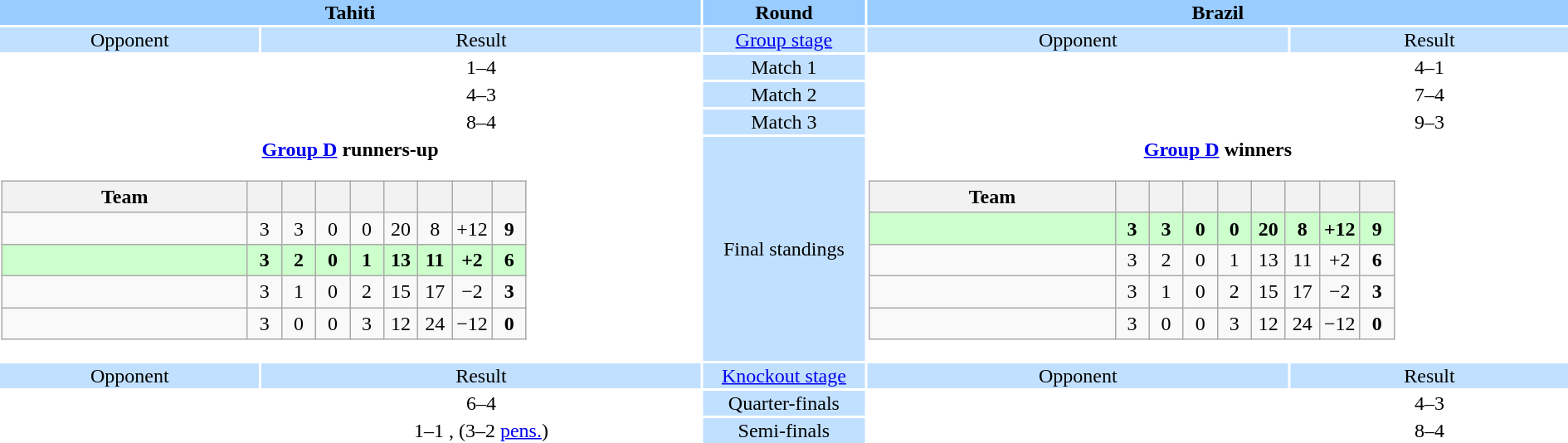<table style="width:100%;text-align:center">
<tr style="vertical-align:top;background:#9cf">
<th colspan=2 style="width:1*">Tahiti</th>
<th>Round</th>
<th colspan=2 style="width:1*">Brazil</th>
</tr>
<tr style="vertical-align:top;background:#c1e0ff">
<td>Opponent</td>
<td>Result</td>
<td><a href='#'>Group stage</a></td>
<td>Opponent</td>
<td>Result</td>
</tr>
<tr>
<td></td>
<td>1–4</td>
<td style="background:#c1e0ff">Match 1</td>
<td></td>
<td>4–1</td>
</tr>
<tr>
<td></td>
<td>4–3</td>
<td style="background:#c1e0ff">Match 2</td>
<td></td>
<td>7–4</td>
</tr>
<tr>
<td></td>
<td>8–4</td>
<td style="background:#c1e0ff">Match 3</td>
<td></td>
<td>9–3</td>
</tr>
<tr>
<td colspan="2" style="text-align:center"><strong><a href='#'>Group D</a> runners-up</strong><br><table class="wikitable" style="text-align:center">
<tr>
<th width="190">Team</th>
<th width="20"></th>
<th width="20"></th>
<th width="20"></th>
<th width="20"></th>
<th width="20"></th>
<th width="20"></th>
<th width="20"></th>
<th width="20"></th>
</tr>
<tr>
<td align=left></td>
<td>3</td>
<td>3</td>
<td>0</td>
<td>0</td>
<td>20</td>
<td>8</td>
<td>+12</td>
<td><strong>9</strong></td>
</tr>
<tr style="background:#cfc">
<td align=left><strong></strong></td>
<td><strong>3</strong></td>
<td><strong>2</strong></td>
<td><strong>0</strong></td>
<td><strong>1</strong></td>
<td><strong>13</strong></td>
<td><strong>11</strong></td>
<td><strong>+2</strong></td>
<td><strong>6</strong></td>
</tr>
<tr>
<td align=left></td>
<td>3</td>
<td>1</td>
<td>0</td>
<td>2</td>
<td>15</td>
<td>17</td>
<td>−2</td>
<td><strong>3</strong></td>
</tr>
<tr>
<td align=left></td>
<td>3</td>
<td>0</td>
<td>0</td>
<td>3</td>
<td>12</td>
<td>24</td>
<td>−12</td>
<td><strong>0</strong></td>
</tr>
</table>
</td>
<td style="background:#c1e0ff">Final standings</td>
<td colspan="2" style="text-align:center"><strong><a href='#'>Group D</a> winners</strong><br><table class="wikitable" style="text-align:center">
<tr>
<th width="190">Team</th>
<th width="20"></th>
<th width="20"></th>
<th width="20"></th>
<th width="20"></th>
<th width="20"></th>
<th width="20"></th>
<th width="20"></th>
<th width="20"></th>
</tr>
<tr style="background:#cfc">
<td align=left><strong></strong></td>
<td><strong>3</strong></td>
<td><strong>3</strong></td>
<td><strong>0</strong></td>
<td><strong>0</strong></td>
<td><strong>20</strong></td>
<td><strong>8</strong></td>
<td><strong>+12</strong></td>
<td><strong>9</strong></td>
</tr>
<tr>
<td align=left></td>
<td>3</td>
<td>2</td>
<td>0</td>
<td>1</td>
<td>13</td>
<td>11</td>
<td>+2</td>
<td><strong>6</strong></td>
</tr>
<tr>
<td align=left></td>
<td>3</td>
<td>1</td>
<td>0</td>
<td>2</td>
<td>15</td>
<td>17</td>
<td>−2</td>
<td><strong>3</strong></td>
</tr>
<tr>
<td align=left></td>
<td>3</td>
<td>0</td>
<td>0</td>
<td>3</td>
<td>12</td>
<td>24</td>
<td>−12</td>
<td><strong>0</strong></td>
</tr>
</table>
</td>
</tr>
<tr style="vertical-align:top;background:#c1e0ff">
<td>Opponent</td>
<td>Result</td>
<td><a href='#'>Knockout stage</a></td>
<td>Opponent</td>
<td>Result</td>
</tr>
<tr>
<td></td>
<td>6–4</td>
<td style="background:#c1e0ff">Quarter-finals</td>
<td></td>
<td>4–3</td>
</tr>
<tr>
<td></td>
<td>1–1 , (3–2 <a href='#'>pens.</a>)</td>
<td style="background:#c1e0ff">Semi-finals</td>
<td></td>
<td>8–4</td>
</tr>
</table>
